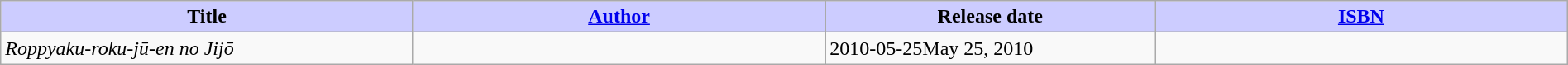<table class="wikitable" style="width: 100%;">
<tr>
<th width=25% style="background:#ccf;">Title</th>
<th width=25% style="background:#ccf;"><a href='#'>Author</a></th>
<th width=20% style="background:#ccf;">Release date</th>
<th width=25% style="background:#ccf;"><a href='#'>ISBN</a></th>
</tr>
<tr>
<td><em>Roppyaku-roku-jū-en no Jijō</em></td>
<td></td>
<td><span>2010-05-25</span>May 25, 2010</td>
<td></td>
</tr>
</table>
